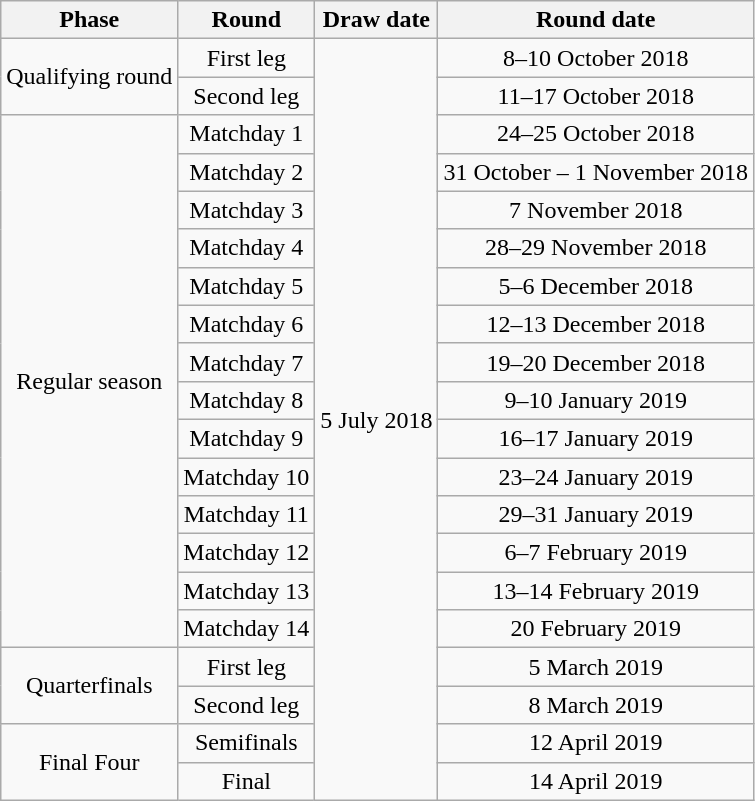<table class="wikitable" style="text-align:center">
<tr>
<th>Phase</th>
<th>Round</th>
<th>Draw date</th>
<th>Round date</th>
</tr>
<tr>
<td rowspan=2>Qualifying round</td>
<td>First leg</td>
<td rowspan="20">5 July 2018</td>
<td>8–10 October 2018</td>
</tr>
<tr>
<td>Second leg</td>
<td>11–17 October 2018</td>
</tr>
<tr>
<td rowspan=14>Regular season</td>
<td>Matchday 1</td>
<td>24–25 October 2018</td>
</tr>
<tr>
<td>Matchday 2</td>
<td>31 October – 1 November 2018</td>
</tr>
<tr>
<td>Matchday 3</td>
<td>7 November 2018</td>
</tr>
<tr>
<td>Matchday 4</td>
<td>28–29 November 2018</td>
</tr>
<tr>
<td>Matchday 5</td>
<td>5–6 December 2018</td>
</tr>
<tr>
<td>Matchday 6</td>
<td>12–13 December 2018</td>
</tr>
<tr>
<td>Matchday 7</td>
<td>19–20 December 2018</td>
</tr>
<tr>
<td>Matchday 8</td>
<td>9–10 January 2019</td>
</tr>
<tr>
<td>Matchday 9</td>
<td>16–17 January 2019</td>
</tr>
<tr>
<td>Matchday 10</td>
<td>23–24 January 2019</td>
</tr>
<tr>
<td>Matchday 11</td>
<td>29–31 January 2019</td>
</tr>
<tr>
<td>Matchday 12</td>
<td>6–7 February 2019</td>
</tr>
<tr>
<td>Matchday 13</td>
<td>13–14 February 2019</td>
</tr>
<tr>
<td>Matchday 14</td>
<td>20 February 2019</td>
</tr>
<tr>
<td rowspan=2>Quarterfinals</td>
<td>First leg</td>
<td>5 March 2019</td>
</tr>
<tr>
<td>Second leg</td>
<td>8 March 2019</td>
</tr>
<tr>
<td rowspan=2>Final Four</td>
<td>Semifinals</td>
<td>12 April 2019</td>
</tr>
<tr>
<td>Final</td>
<td>14 April 2019</td>
</tr>
</table>
